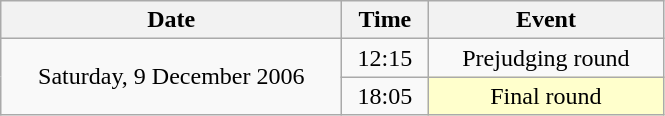<table class = "wikitable" style="text-align:center;">
<tr>
<th width=220>Date</th>
<th width=50>Time</th>
<th width=150>Event</th>
</tr>
<tr>
<td rowspan=2>Saturday, 9 December 2006</td>
<td>12:15</td>
<td>Prejudging round</td>
</tr>
<tr>
<td>18:05</td>
<td bgcolor=ffffcc>Final round</td>
</tr>
</table>
